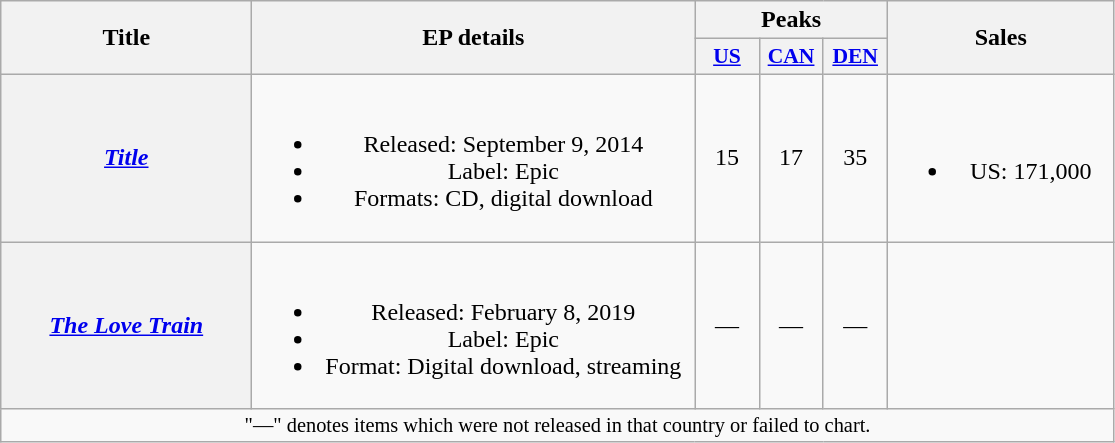<table class="wikitable plainrowheaders" style="text-align:center;">
<tr>
<th scope="col" rowspan="2" style="width:10em;">Title</th>
<th scope="col" rowspan="2" style="width:18em;">EP details</th>
<th scope="col" colspan="3">Peaks</th>
<th scope="col" rowspan="2" style="width:9em;">Sales</th>
</tr>
<tr>
<th scope="col" style="width:2.5em;font-size:90%;"><a href='#'>US</a><br></th>
<th scope="col" style="width:2.5em;font-size:90%;"><a href='#'>CAN</a><br></th>
<th scope="col" style="width:2.5em;font-size:90%;"><a href='#'>DEN</a><br></th>
</tr>
<tr>
<th scope="row"><em><a href='#'>Title</a></em></th>
<td><br><ul><li>Released: September 9, 2014</li><li>Label: Epic</li><li>Formats: CD, digital download</li></ul></td>
<td>15</td>
<td>17</td>
<td>35</td>
<td><br><ul><li>US: 171,000</li></ul></td>
</tr>
<tr>
<th scope="row"><em><a href='#'>The Love Train</a></em></th>
<td><br><ul><li>Released: February 8, 2019</li><li>Label: Epic</li><li>Format: Digital download, streaming</li></ul></td>
<td>—</td>
<td>—</td>
<td>—</td>
<td></td>
</tr>
<tr>
<td colspan="8" style="font-size:85%">"—" denotes items which were not released in that country or failed to chart.</td>
</tr>
</table>
